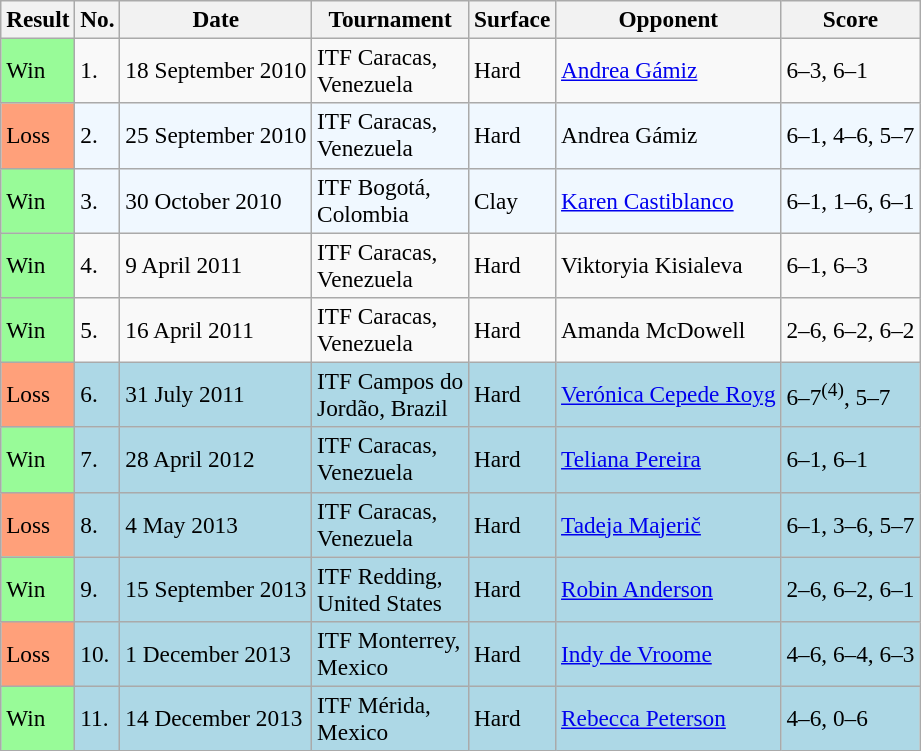<table class="sortable wikitable" style=font-size:97%>
<tr>
<th>Result</th>
<th class="unsortable">No.</th>
<th>Date</th>
<th>Tournament</th>
<th>Surface</th>
<th>Opponent</th>
<th class="unsortable">Score</th>
</tr>
<tr>
<td style="background:#98fb98;">Win</td>
<td>1.</td>
<td>18 September 2010</td>
<td>ITF Caracas, <br>Venezuela</td>
<td>Hard</td>
<td> <a href='#'>Andrea Gámiz</a></td>
<td>6–3, 6–1</td>
</tr>
<tr bgcolor=f0f8ff>
<td style="background:#ffa07a;">Loss</td>
<td>2.</td>
<td>25 September 2010</td>
<td>ITF Caracas, <br>Venezuela</td>
<td>Hard</td>
<td> Andrea Gámiz</td>
<td>6–1, 4–6, 5–7</td>
</tr>
<tr bgcolor="#f0f8ff">
<td style="background:#98fb98;">Win</td>
<td>3.</td>
<td>30 October 2010</td>
<td>ITF Bogotá, <br>Colombia</td>
<td>Clay</td>
<td> <a href='#'>Karen Castiblanco</a></td>
<td>6–1, 1–6, 6–1</td>
</tr>
<tr>
<td style="background:#98fb98;">Win</td>
<td>4.</td>
<td>9 April 2011</td>
<td>ITF Caracas, <br>Venezuela</td>
<td>Hard</td>
<td> Viktoryia Kisialeva</td>
<td>6–1, 6–3</td>
</tr>
<tr>
<td style="background:#98fb98;">Win</td>
<td>5.</td>
<td>16 April 2011</td>
<td>ITF Caracas, <br>Venezuela</td>
<td>Hard</td>
<td> Amanda McDowell</td>
<td>2–6, 6–2, 6–2</td>
</tr>
<tr style="background:lightblue;">
<td style="background:#ffa07a;">Loss</td>
<td>6.</td>
<td>31 July 2011</td>
<td>ITF Campos do <br>Jordão, Brazil</td>
<td>Hard</td>
<td> <a href='#'>Verónica Cepede Royg</a></td>
<td>6–7<sup>(4)</sup>, 5–7</td>
</tr>
<tr style="background:lightblue;">
<td style="background:#98fb98;">Win</td>
<td>7.</td>
<td>28 April 2012</td>
<td>ITF Caracas, <br>Venezuela</td>
<td>Hard</td>
<td> <a href='#'>Teliana Pereira</a></td>
<td>6–1, 6–1</td>
</tr>
<tr style="background:lightblue;">
<td style="background:#ffa07a;">Loss</td>
<td>8.</td>
<td>4 May 2013</td>
<td>ITF Caracas, <br>Venezuela</td>
<td>Hard</td>
<td> <a href='#'>Tadeja Majerič</a></td>
<td>6–1, 3–6, 5–7</td>
</tr>
<tr style="background:lightblue;">
<td style="background:#98fb98;">Win</td>
<td>9.</td>
<td>15 September 2013</td>
<td>ITF Redding, <br>United States</td>
<td>Hard</td>
<td> <a href='#'>Robin Anderson</a></td>
<td>2–6, 6–2, 6–1</td>
</tr>
<tr style="background:lightblue;">
<td style="background:#ffa07a;">Loss</td>
<td>10.</td>
<td>1 December 2013</td>
<td>ITF Monterrey, <br>Mexico</td>
<td>Hard</td>
<td> <a href='#'>Indy de Vroome</a></td>
<td>4–6, 6–4, 6–3</td>
</tr>
<tr style="background:lightblue;">
<td style="background:#98fb98;">Win</td>
<td>11.</td>
<td>14 December 2013</td>
<td>ITF Mérida, <br>Mexico</td>
<td>Hard</td>
<td> <a href='#'>Rebecca Peterson</a></td>
<td>4–6, 0–6</td>
</tr>
</table>
